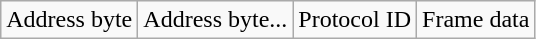<table class="wikitable">
<tr>
<td>Address byte</td>
<td>Address byte...</td>
<td>Protocol ID</td>
<td>Frame data</td>
</tr>
</table>
